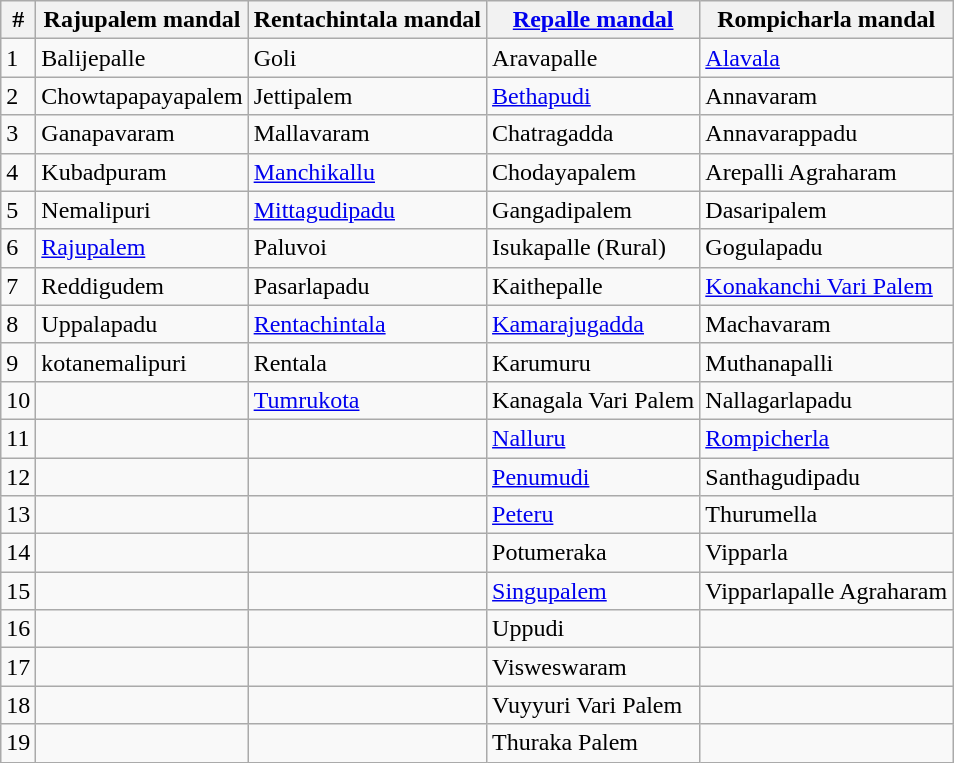<table class="wikitable">
<tr>
<th>#</th>
<th>Rajupalem mandal</th>
<th>Rentachintala mandal</th>
<th><a href='#'>Repalle mandal</a></th>
<th>Rompicharla mandal</th>
</tr>
<tr>
<td>1</td>
<td>Balijepalle</td>
<td>Goli</td>
<td>Aravapalle</td>
<td><a href='#'>Alavala</a></td>
</tr>
<tr>
<td>2</td>
<td>Chowtapapayapalem</td>
<td>Jettipalem</td>
<td><a href='#'>Bethapudi</a></td>
<td>Annavaram</td>
</tr>
<tr>
<td>3</td>
<td>Ganapavaram</td>
<td>Mallavaram</td>
<td>Chatragadda</td>
<td>Annavarappadu</td>
</tr>
<tr>
<td>4</td>
<td>Kubadpuram</td>
<td><a href='#'>Manchikallu</a></td>
<td>Chodayapalem</td>
<td>Arepalli Agraharam</td>
</tr>
<tr>
<td>5</td>
<td>Nemalipuri</td>
<td><a href='#'>Mittagudipadu</a></td>
<td>Gangadipalem</td>
<td>Dasaripalem</td>
</tr>
<tr>
<td>6</td>
<td><a href='#'>Rajupalem</a></td>
<td>Paluvoi</td>
<td>Isukapalle (Rural)</td>
<td>Gogulapadu</td>
</tr>
<tr>
<td>7</td>
<td>Reddigudem</td>
<td>Pasarlapadu</td>
<td>Kaithepalle</td>
<td><a href='#'>Konakanchi Vari Palem</a></td>
</tr>
<tr>
<td>8</td>
<td>Uppalapadu</td>
<td><a href='#'>Rentachintala</a></td>
<td><a href='#'>Kamarajugadda</a></td>
<td>Machavaram</td>
</tr>
<tr>
<td>9</td>
<td>kotanemalipuri</td>
<td>Rentala</td>
<td>Karumuru</td>
<td>Muthanapalli</td>
</tr>
<tr>
<td>10</td>
<td></td>
<td><a href='#'>Tumrukota</a></td>
<td>Kanagala Vari Palem</td>
<td>Nallagarlapadu</td>
</tr>
<tr>
<td>11</td>
<td></td>
<td></td>
<td><a href='#'>Nalluru</a></td>
<td><a href='#'>Rompicherla</a></td>
</tr>
<tr>
<td>12</td>
<td></td>
<td></td>
<td><a href='#'>Penumudi</a></td>
<td>Santhagudipadu</td>
</tr>
<tr>
<td>13</td>
<td></td>
<td></td>
<td><a href='#'>Peteru</a></td>
<td>Thurumella</td>
</tr>
<tr>
<td>14</td>
<td></td>
<td></td>
<td>Potumeraka</td>
<td>Vipparla</td>
</tr>
<tr>
<td>15</td>
<td></td>
<td></td>
<td><a href='#'>Singupalem</a></td>
<td>Vipparlapalle Agraharam</td>
</tr>
<tr>
<td>16</td>
<td></td>
<td></td>
<td>Uppudi</td>
<td></td>
</tr>
<tr>
<td>17</td>
<td></td>
<td></td>
<td>Visweswaram</td>
<td></td>
</tr>
<tr>
<td>18</td>
<td></td>
<td></td>
<td>Vuyyuri Vari Palem</td>
<td></td>
</tr>
<tr>
<td>19</td>
<td></td>
<td></td>
<td>Thuraka Palem</td>
<td></td>
</tr>
</table>
